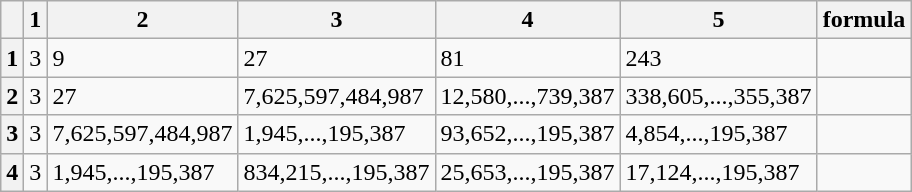<table class="wikitable">
<tr>
<th></th>
<th>1</th>
<th>2</th>
<th>3</th>
<th>4</th>
<th>5</th>
<th>formula</th>
</tr>
<tr>
<th>1</th>
<td>3</td>
<td>9</td>
<td>27</td>
<td>81</td>
<td>243</td>
<td></td>
</tr>
<tr>
<th>2</th>
<td>3</td>
<td>27</td>
<td>7,625,597,484,987</td>
<td>12,580,...,739,387</td>
<td>338,605,...,355,387</td>
<td></td>
</tr>
<tr>
<th>3</th>
<td>3</td>
<td>7,625,597,484,987</td>
<td>1,945,...,195,387</td>
<td>93,652,...,195,387</td>
<td>4,854,...,195,387</td>
<td></td>
</tr>
<tr>
<th>4</th>
<td>3</td>
<td>1,945,...,195,387</td>
<td>834,215,...,195,387</td>
<td>25,653,...,195,387</td>
<td>17,124,...,195,387</td>
<td></td>
</tr>
</table>
